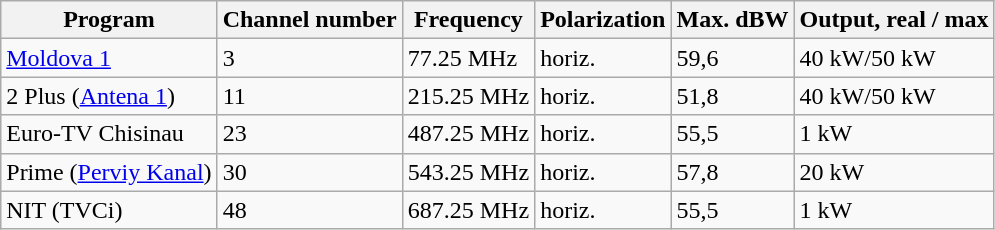<table class="wikitable sortable">
<tr>
<th>Program</th>
<th>Channel number</th>
<th>Frequency</th>
<th>Polarization</th>
<th>Max. dBW</th>
<th>Output, real / max</th>
</tr>
<tr>
<td><a href='#'>Moldova 1</a></td>
<td>3</td>
<td>77.25 MHz</td>
<td>horiz.</td>
<td>59,6</td>
<td>40 kW/50 kW</td>
</tr>
<tr>
<td>2 Plus (<a href='#'>Antena 1</a>)</td>
<td>11</td>
<td>215.25 MHz</td>
<td>horiz.</td>
<td>51,8</td>
<td>40 kW/50 kW</td>
</tr>
<tr>
<td>Euro-TV Chisinau</td>
<td>23</td>
<td>487.25 MHz</td>
<td>horiz.</td>
<td>55,5</td>
<td>1 kW</td>
</tr>
<tr>
<td>Prime (<a href='#'>Perviy Kanal</a>)</td>
<td>30</td>
<td>543.25 MHz</td>
<td>horiz.</td>
<td>57,8</td>
<td>20 kW</td>
</tr>
<tr>
<td>NIT (TVCi)</td>
<td>48</td>
<td>687.25 MHz</td>
<td>horiz.</td>
<td>55,5</td>
<td>1 kW</td>
</tr>
</table>
